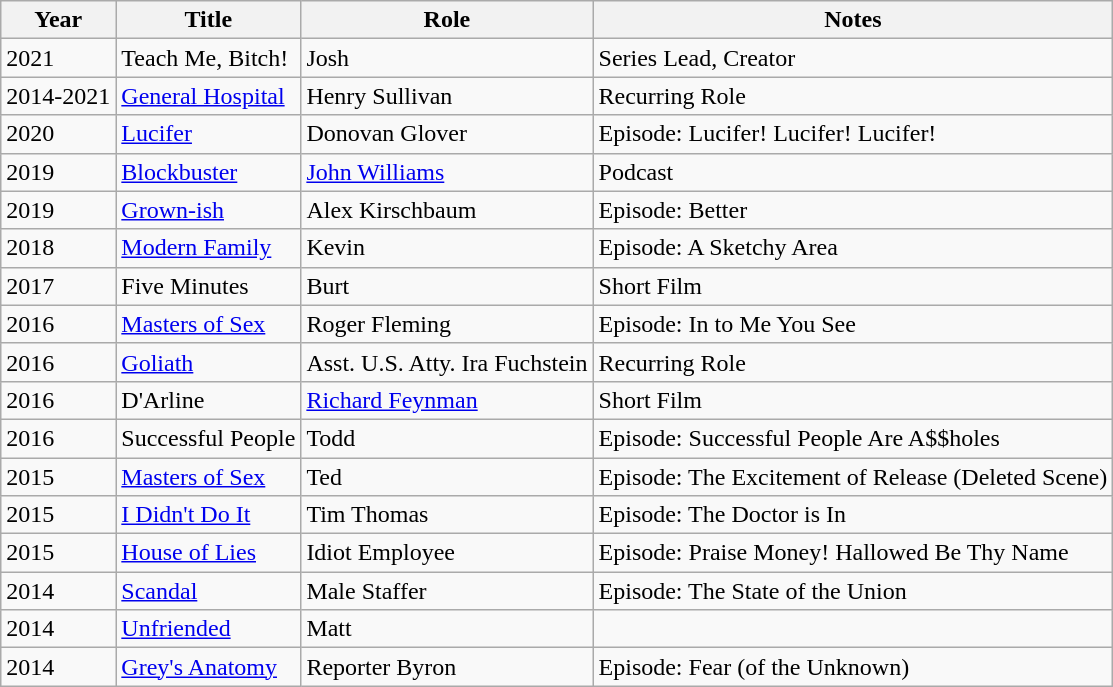<table class="wikitable sortable">
<tr>
<th>Year</th>
<th>Title</th>
<th>Role</th>
<th>Notes</th>
</tr>
<tr>
<td>2021</td>
<td>Teach Me, Bitch!</td>
<td>Josh</td>
<td>Series Lead, Creator</td>
</tr>
<tr>
<td>2014-2021</td>
<td><a href='#'>General Hospital</a></td>
<td>Henry Sullivan</td>
<td>Recurring Role</td>
</tr>
<tr>
<td>2020</td>
<td><a href='#'>Lucifer</a></td>
<td>Donovan Glover</td>
<td>Episode: Lucifer! Lucifer! Lucifer!</td>
</tr>
<tr>
<td>2019</td>
<td><a href='#'>Blockbuster</a></td>
<td><a href='#'>John Williams</a></td>
<td>Podcast</td>
</tr>
<tr>
<td>2019</td>
<td><a href='#'>Grown-ish</a></td>
<td>Alex Kirschbaum</td>
<td>Episode: Better</td>
</tr>
<tr>
<td>2018</td>
<td><a href='#'>Modern Family</a></td>
<td>Kevin</td>
<td>Episode: A Sketchy Area</td>
</tr>
<tr>
<td>2017</td>
<td>Five Minutes</td>
<td>Burt</td>
<td>Short Film</td>
</tr>
<tr>
<td>2016</td>
<td><a href='#'>Masters of Sex</a></td>
<td>Roger Fleming</td>
<td>Episode: In to Me You See</td>
</tr>
<tr>
<td>2016</td>
<td><a href='#'>Goliath</a></td>
<td>Asst. U.S. Atty. Ira Fuchstein</td>
<td>Recurring Role</td>
</tr>
<tr>
<td>2016</td>
<td>D'Arline</td>
<td><a href='#'>Richard Feynman</a></td>
<td>Short Film</td>
</tr>
<tr>
<td>2016</td>
<td>Successful People</td>
<td>Todd</td>
<td>Episode: Successful People Are A$$holes</td>
</tr>
<tr>
<td>2015</td>
<td><a href='#'>Masters of Sex</a></td>
<td>Ted</td>
<td>Episode: The Excitement of Release (Deleted Scene)</td>
</tr>
<tr>
<td>2015</td>
<td><a href='#'>I Didn't Do It</a></td>
<td>Tim Thomas</td>
<td>Episode: The Doctor is In</td>
</tr>
<tr>
<td>2015</td>
<td><a href='#'>House of Lies</a></td>
<td>Idiot Employee</td>
<td>Episode: Praise Money! Hallowed Be Thy Name</td>
</tr>
<tr>
<td>2014</td>
<td><a href='#'>Scandal</a></td>
<td>Male Staffer</td>
<td>Episode: The State of the Union</td>
</tr>
<tr>
<td>2014</td>
<td><a href='#'>Unfriended</a></td>
<td>Matt</td>
<td></td>
</tr>
<tr>
<td>2014</td>
<td><a href='#'>Grey's Anatomy</a></td>
<td>Reporter Byron</td>
<td>Episode: Fear (of the Unknown)</td>
</tr>
</table>
